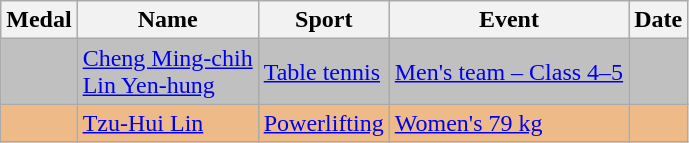<table class="wikitable sortable" style="font-size: ">
<tr>
<th>Medal</th>
<th>Name</th>
<th>Sport</th>
<th>Event</th>
<th>Date</th>
</tr>
<tr bgcolor=silver>
<td></td>
<td><a href='#'>Cheng Ming-chih</a><br><a href='#'>Lin Yen-hung</a></td>
<td><a href='#'>Table tennis</a></td>
<td><a href='#'>Men's team – Class 4–5</a></td>
<td></td>
</tr>
<tr bgcolor=#EEBB88>
<td></td>
<td><a href='#'>Tzu-Hui Lin</a></td>
<td><a href='#'>Powerlifting</a></td>
<td><a href='#'>Women's 79 kg</a></td>
<td></td>
</tr>
</table>
